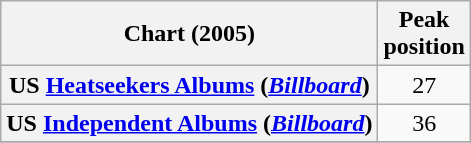<table class="wikitable sortable plainrowheaders">
<tr>
<th>Chart (2005)</th>
<th>Peak<br>position</th>
</tr>
<tr>
<th scope="row">US <a href='#'>Heatseekers Albums</a> (<em><a href='#'>Billboard</a></em>)</th>
<td align="center">27</td>
</tr>
<tr>
<th scope="row">US <a href='#'>Independent Albums</a> (<em><a href='#'>Billboard</a></em>)</th>
<td align="center">36</td>
</tr>
<tr>
</tr>
</table>
